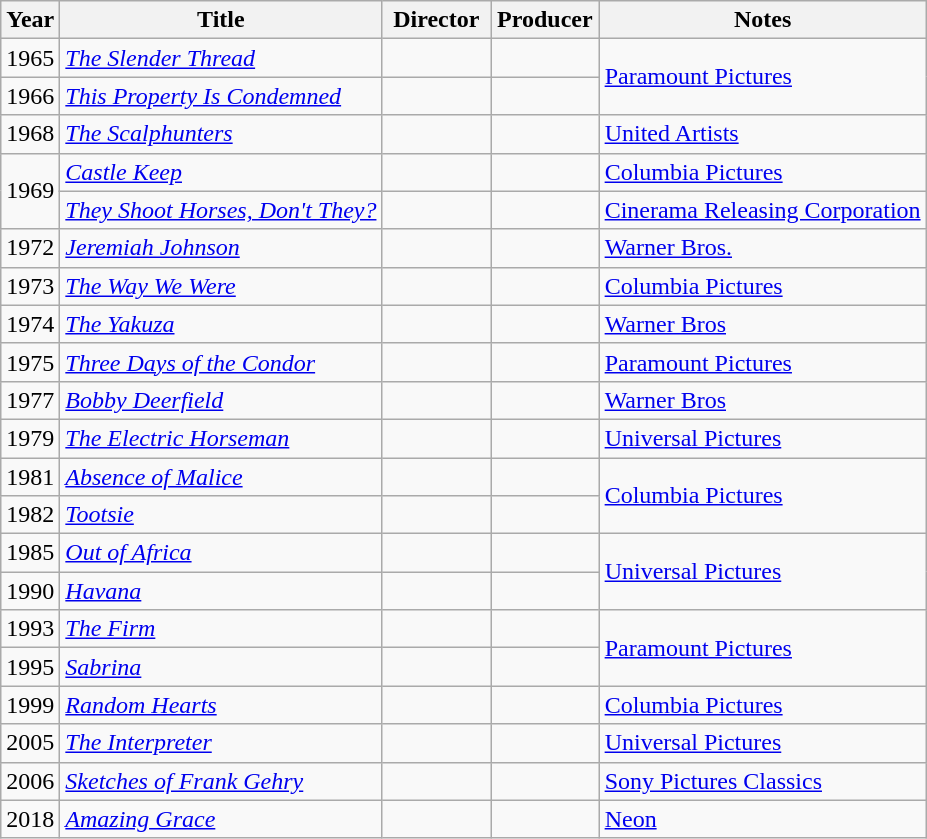<table class="wikitable">
<tr>
<th>Year</th>
<th>Title</th>
<th width=65>Director</th>
<th width=65>Producer</th>
<th>Notes</th>
</tr>
<tr>
<td>1965</td>
<td><em><a href='#'>The Slender Thread</a></em></td>
<td></td>
<td></td>
<td rowspan=2><a href='#'>Paramount Pictures</a></td>
</tr>
<tr>
<td>1966</td>
<td><em><a href='#'>This Property Is Condemned</a></em></td>
<td></td>
<td></td>
</tr>
<tr>
<td>1968</td>
<td><em><a href='#'>The Scalphunters</a></em></td>
<td></td>
<td></td>
<td><a href='#'>United Artists</a></td>
</tr>
<tr>
<td rowspan="2">1969</td>
<td><em><a href='#'>Castle Keep</a></em></td>
<td></td>
<td></td>
<td><a href='#'>Columbia Pictures</a></td>
</tr>
<tr>
<td><em><a href='#'>They Shoot Horses, Don't They?</a></em></td>
<td></td>
<td></td>
<td><a href='#'>Cinerama Releasing Corporation</a></td>
</tr>
<tr>
<td>1972</td>
<td><em><a href='#'>Jeremiah Johnson</a></em></td>
<td></td>
<td></td>
<td><a href='#'>Warner Bros.</a></td>
</tr>
<tr>
<td>1973</td>
<td><em><a href='#'>The Way We Were</a></em></td>
<td></td>
<td></td>
<td><a href='#'>Columbia Pictures</a></td>
</tr>
<tr>
<td>1974</td>
<td><em><a href='#'>The Yakuza</a></em></td>
<td></td>
<td></td>
<td><a href='#'>Warner Bros</a></td>
</tr>
<tr>
<td>1975</td>
<td><em><a href='#'>Three Days of the Condor</a></em></td>
<td></td>
<td></td>
<td><a href='#'>Paramount Pictures</a></td>
</tr>
<tr>
<td>1977</td>
<td><em><a href='#'>Bobby Deerfield</a></em></td>
<td></td>
<td></td>
<td><a href='#'>Warner Bros</a></td>
</tr>
<tr>
<td>1979</td>
<td><em><a href='#'>The Electric Horseman</a></em></td>
<td></td>
<td></td>
<td><a href='#'>Universal Pictures</a></td>
</tr>
<tr>
<td>1981</td>
<td><em><a href='#'>Absence of Malice</a></em></td>
<td></td>
<td></td>
<td rowspan=2><a href='#'>Columbia Pictures</a></td>
</tr>
<tr>
<td>1982</td>
<td><em><a href='#'>Tootsie</a></em></td>
<td></td>
<td></td>
</tr>
<tr>
<td>1985</td>
<td><em><a href='#'>Out of Africa</a></em></td>
<td></td>
<td></td>
<td rowspan=2><a href='#'>Universal Pictures</a></td>
</tr>
<tr>
<td>1990</td>
<td><em><a href='#'>Havana</a></em></td>
<td></td>
<td></td>
</tr>
<tr>
<td>1993</td>
<td><em><a href='#'>The Firm</a></em></td>
<td></td>
<td></td>
<td rowspan=2><a href='#'>Paramount Pictures</a></td>
</tr>
<tr>
<td>1995</td>
<td><em><a href='#'>Sabrina</a></em></td>
<td></td>
<td></td>
</tr>
<tr>
<td>1999</td>
<td><em><a href='#'>Random Hearts</a></em></td>
<td></td>
<td></td>
<td><a href='#'>Columbia Pictures</a></td>
</tr>
<tr>
<td>2005</td>
<td><em><a href='#'>The Interpreter</a></em></td>
<td></td>
<td></td>
<td><a href='#'>Universal Pictures</a></td>
</tr>
<tr>
<td>2006</td>
<td><em><a href='#'>Sketches of Frank Gehry</a></em></td>
<td></td>
<td></td>
<td><a href='#'>Sony Pictures Classics</a></td>
</tr>
<tr>
<td>2018</td>
<td><em><a href='#'>Amazing Grace</a></em></td>
<td></td>
<td></td>
<td><a href='#'>Neon</a></td>
</tr>
</table>
